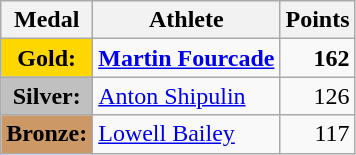<table class="wikitable">
<tr>
<th>Medal</th>
<th>Athlete</th>
<th>Points</th>
</tr>
<tr>
<td style="text-align:center;background-color:gold;"><strong>Gold:</strong></td>
<td> <strong><a href='#'>Martin Fourcade</a></strong></td>
<td align="right"><strong>162</strong></td>
</tr>
<tr>
<td style="text-align:center;background-color:silver;"><strong>Silver:</strong></td>
<td> <a href='#'>Anton Shipulin</a></td>
<td align="right">126</td>
</tr>
<tr>
<td style="text-align:center;background-color:#CC9966;"><strong>Bronze:</strong></td>
<td> <a href='#'>Lowell Bailey</a></td>
<td align="right">117</td>
</tr>
</table>
